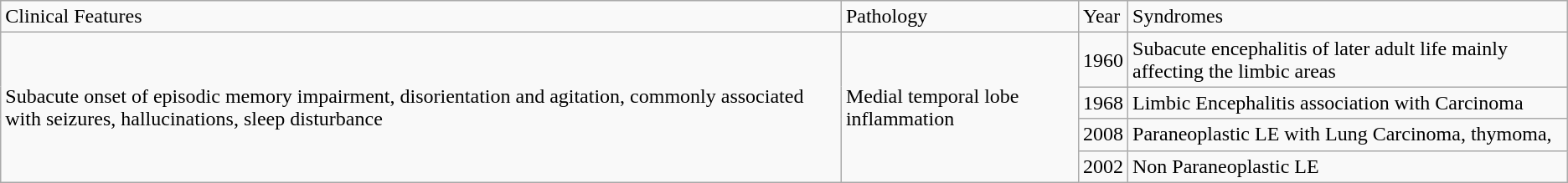<table class="wikitable">
<tr>
<td>Clinical Features</td>
<td>Pathology</td>
<td>Year</td>
<td>Syndromes</td>
</tr>
<tr>
<td rowspan="4">Subacute onset of episodic memory impairment, disorientation and agitation, commonly associated with seizures, hallucinations, sleep disturbance</td>
<td rowspan="4">Medial temporal lobe inflammation</td>
<td>1960</td>
<td>Subacute encephalitis of later adult life mainly affecting the limbic areas</td>
</tr>
<tr>
<td>1968</td>
<td>Limbic Encephalitis association with Carcinoma</td>
</tr>
<tr>
<td>2008</td>
<td>Paraneoplastic LE with Lung Carcinoma, thymoma,</td>
</tr>
<tr>
<td>2002</td>
<td>Non Paraneoplastic LE</td>
</tr>
</table>
